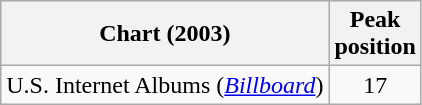<table class="wikitable">
<tr>
<th align="left">Chart (2003)</th>
<th align="left">Peak<br>position</th>
</tr>
<tr>
<td align="left">U.S. Internet Albums (<em><a href='#'>Billboard</a></em>)</td>
<td style="text-align:center;">17</td>
</tr>
</table>
